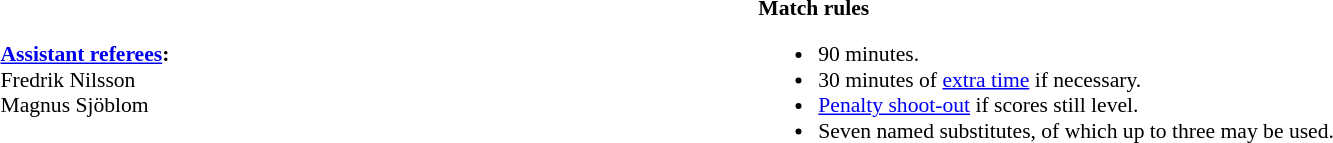<table width=100% style="font-size:90%">
<tr>
<td><br><strong><a href='#'>Assistant referees</a>:</strong>
<br>Fredrik Nilsson
<br>Magnus Sjöblom</td>
<td style="width:60%; vertical-align:top;"><br><strong>Match rules</strong><ul><li>90 minutes.</li><li>30 minutes of <a href='#'>extra time</a> if necessary.</li><li><a href='#'>Penalty shoot-out</a> if scores still level.</li><li>Seven named substitutes, of which up to three may be used.</li></ul></td>
</tr>
</table>
